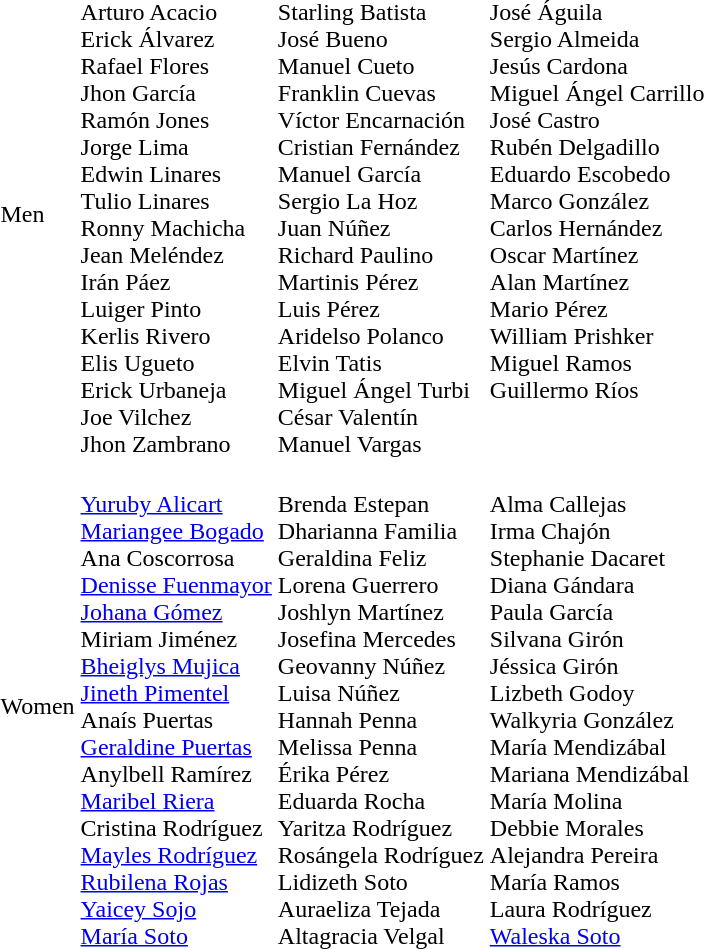<table>
<tr>
<td>Men</td>
<td valign=top><br>Arturo Acacio<br>Erick Álvarez<br>Rafael Flores<br>Jhon García<br>Ramón Jones<br>Jorge Lima<br>Edwin Linares<br>Tulio Linares<br>Ronny Machicha<br>Jean Meléndez<br>Irán Páez<br>Luiger Pinto<br>Kerlis Rivero<br>Elis Ugueto<br>Erick Urbaneja<br>Joe Vilchez<br>Jhon Zambrano</td>
<td valign=top><br>Starling Batista<br>José Bueno<br>Manuel Cueto<br>Franklin Cuevas<br>Víctor Encarnación<br>Cristian Fernández<br>Manuel García<br>Sergio La Hoz<br>Juan Núñez<br>Richard Paulino<br>Martinis Pérez<br>Luis Pérez<br>Aridelso Polanco<br>Elvin Tatis<br>Miguel Ángel Turbi<br>César Valentín<br>Manuel Vargas</td>
<td valign=top><br>José Águila<br>Sergio Almeida<br>Jesús Cardona<br>Miguel Ángel Carrillo<br>José Castro<br>Rubén Delgadillo<br>Eduardo Escobedo<br>Marco González<br>Carlos Hernández<br>Oscar Martínez<br>Alan Martínez<br>Mario Pérez<br>William Prishker<br>Miguel Ramos<br>Guillermo Ríos</td>
</tr>
<tr>
<td>Women</td>
<td valign=top><br><a href='#'>Yuruby Alicart</a><br><a href='#'>Mariangee Bogado</a><br>Ana Coscorrosa<br><a href='#'>Denisse Fuenmayor</a><br><a href='#'>Johana Gómez</a><br>Miriam Jiménez<br><a href='#'>Bheiglys Mujica</a><br><a href='#'>Jineth Pimentel</a><br>Anaís Puertas<br><a href='#'>Geraldine Puertas</a><br>Anylbell Ramírez<br><a href='#'>Maribel Riera</a><br>Cristina Rodríguez<br><a href='#'>Mayles Rodríguez</a><br><a href='#'>Rubilena Rojas</a><br><a href='#'>Yaicey Sojo</a><br><a href='#'>María Soto</a></td>
<td valign=top><br>Brenda Estepan<br>Dharianna Familia<br>Geraldina Feliz<br>Lorena Guerrero<br>Joshlyn Martínez<br>Josefina Mercedes<br>Geovanny Núñez<br>Luisa Núñez<br>Hannah Penna<br>Melissa Penna<br>Érika Pérez<br>Eduarda Rocha<br>Yaritza Rodríguez<br>Rosángela Rodríguez<br>Lidizeth Soto<br>Auraeliza Tejada<br>Altagracia Velgal</td>
<td valign=top><br>Alma Callejas<br>Irma Chajón<br>Stephanie Dacaret<br>Diana Gándara<br>Paula García<br>Silvana Girón<br>Jéssica Girón<br>Lizbeth Godoy<br>Walkyria González<br>María Mendizábal<br>Mariana Mendizábal<br>María Molina<br>Debbie Morales<br>Alejandra Pereira<br>María Ramos<br>Laura Rodríguez<br><a href='#'>Waleska Soto</a></td>
</tr>
<tr>
</tr>
</table>
